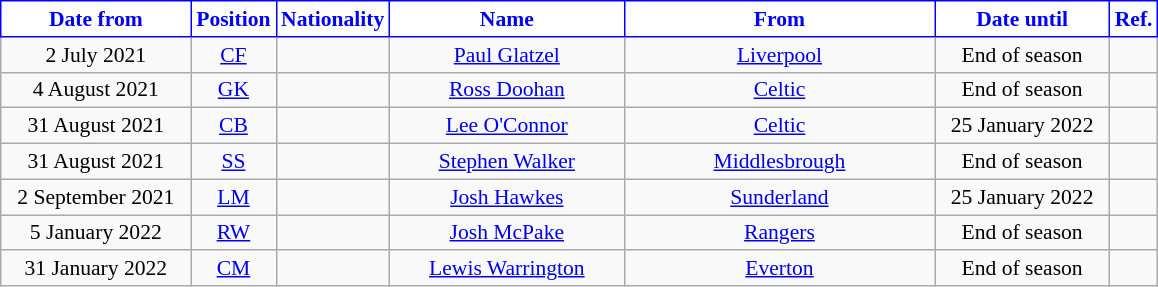<table class="wikitable"  style="text-align:center; font-size:90%; ">
<tr>
<th style="background:white; color:blue; border: 1px solid blue; width:120px;">Date from</th>
<th style="background:white; color:blue; border: 1px solid blue; width:50px;">Position</th>
<th style="background:white; color:blue; border: 1px solid blue; width:50px;">Nationality</th>
<th style="background:white; color:blue; border: 1px solid blue; width:150px;">Name</th>
<th style="background:white; color:blue; border: 1px solid blue; width:200px;">From</th>
<th style="background:white; color:blue; border: 1px solid blue; width:110px;">Date until</th>
<th style="background:white; color:blue; border: 1px solid blue; width:25px;">Ref.</th>
</tr>
<tr>
<td>2 July 2021</td>
<td><a href='#'>CF</a></td>
<td></td>
<td><a href='#'>Paul Glatzel</a></td>
<td> <a href='#'>Liverpool</a></td>
<td>End of season</td>
<td></td>
</tr>
<tr>
<td>4 August 2021</td>
<td><a href='#'>GK</a></td>
<td></td>
<td><a href='#'>Ross Doohan</a></td>
<td> <a href='#'>Celtic</a></td>
<td>End of season</td>
<td></td>
</tr>
<tr>
<td>31 August 2021</td>
<td><a href='#'>CB</a></td>
<td></td>
<td><a href='#'>Lee O'Connor</a></td>
<td> <a href='#'>Celtic</a></td>
<td>25 January 2022</td>
<td></td>
</tr>
<tr>
<td>31 August 2021</td>
<td><a href='#'>SS</a></td>
<td></td>
<td><a href='#'>Stephen Walker</a></td>
<td> <a href='#'>Middlesbrough</a></td>
<td>End of season</td>
<td></td>
</tr>
<tr>
<td>2 September 2021</td>
<td><a href='#'>LM</a></td>
<td></td>
<td><a href='#'>Josh Hawkes</a></td>
<td> <a href='#'>Sunderland</a></td>
<td>25 January 2022</td>
<td></td>
</tr>
<tr>
<td>5 January 2022</td>
<td><a href='#'>RW</a></td>
<td></td>
<td><a href='#'>Josh McPake</a></td>
<td> <a href='#'>Rangers</a></td>
<td>End of season</td>
<td></td>
</tr>
<tr>
<td>31 January 2022</td>
<td><a href='#'>CM</a></td>
<td></td>
<td><a href='#'>Lewis Warrington</a></td>
<td> <a href='#'>Everton</a></td>
<td>End of season</td>
<td></td>
</tr>
</table>
